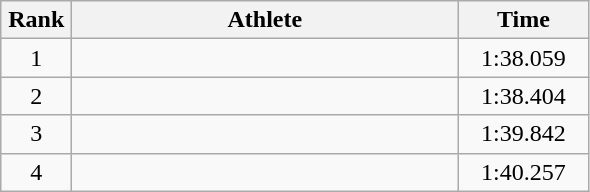<table class=wikitable style="text-align:center">
<tr>
<th width=40>Rank</th>
<th width=250>Athlete</th>
<th width=80>Time</th>
</tr>
<tr>
<td>1</td>
<td align=left></td>
<td>1:38.059</td>
</tr>
<tr>
<td>2</td>
<td align=left></td>
<td>1:38.404</td>
</tr>
<tr>
<td>3</td>
<td align=left></td>
<td>1:39.842</td>
</tr>
<tr>
<td>4</td>
<td align=left></td>
<td>1:40.257</td>
</tr>
</table>
